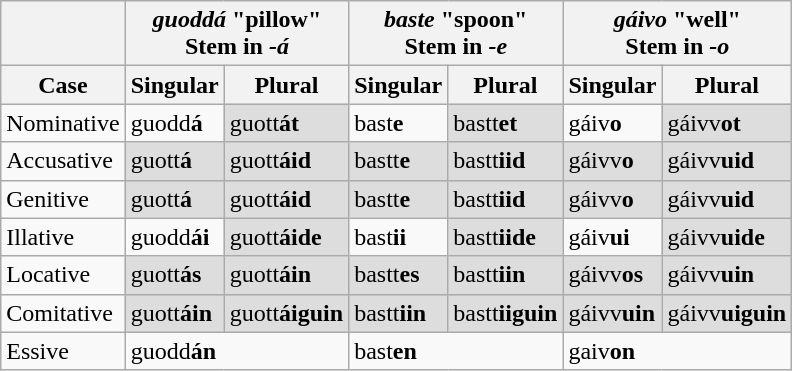<table class="wikitable">
<tr>
<th></th>
<th colspan="2"><em>guoddá</em> "pillow"<br>Stem in <em>-á</em></th>
<th colspan="2"><em>baste</em> "spoon"<br>Stem in <em>-e</em></th>
<th colspan="2"><em>gáivo</em> "well"<br>Stem in <em>-o</em></th>
</tr>
<tr>
<th>Case</th>
<th>Singular</th>
<th>Plural</th>
<th>Singular</th>
<th>Plural</th>
<th>Singular</th>
<th>Plural</th>
</tr>
<tr>
<td>Nominative</td>
<td>guodd<strong>á</strong></td>
<td style="background: #ddd">guott<strong>át</strong></td>
<td>bast<strong>e</strong></td>
<td style="background: #ddd">bastt<strong>et</strong></td>
<td>gáiv<strong>o</strong></td>
<td style="background: #ddd">gáivv<strong>ot</strong></td>
</tr>
<tr>
<td>Accusative</td>
<td style="background: #ddd">guott<strong>á</strong></td>
<td style="background: #ddd">guott<strong>áid</strong></td>
<td style="background: #ddd">bastt<strong>e</strong></td>
<td style="background: #ddd">bastt<strong>iid</strong></td>
<td style="background: #ddd">gáivv<strong>o</strong></td>
<td style="background: #ddd">gáivv<strong>uid</strong></td>
</tr>
<tr>
<td>Genitive</td>
<td style="background: #ddd">guott<strong>á</strong></td>
<td style="background: #ddd">guott<strong>áid</strong></td>
<td style="background: #ddd">bastt<strong>e</strong></td>
<td style="background: #ddd">bastt<strong>iid</strong></td>
<td style="background: #ddd">gáivv<strong>o</strong></td>
<td style="background: #ddd">gáivv<strong>uid</strong></td>
</tr>
<tr>
<td>Illative</td>
<td>guodd<strong>ái</strong></td>
<td style="background: #ddd">guott<strong>áide</strong></td>
<td>bast<strong>ii</strong></td>
<td style="background: #ddd">bastt<strong>iide</strong></td>
<td>gáiv<strong>ui</strong></td>
<td style="background: #ddd">gáivv<strong>uide</strong></td>
</tr>
<tr>
<td>Locative</td>
<td style="background: #ddd">guott<strong>ás</strong></td>
<td style="background: #ddd">guott<strong>áin</strong></td>
<td style="background: #ddd">bastt<strong>es</strong></td>
<td style="background: #ddd">bastt<strong>iin</strong></td>
<td style="background: #ddd">gáivv<strong>os</strong></td>
<td style="background: #ddd">gáivv<strong>uin</strong></td>
</tr>
<tr>
<td>Comitative</td>
<td style="background: #ddd">guott<strong>áin</strong></td>
<td style="background: #ddd">guott<strong>áiguin</strong></td>
<td style="background: #ddd">bastt<strong>iin</strong></td>
<td style="background: #ddd">bastt<strong>iiguin</strong></td>
<td style="background: #ddd">gáivv<strong>uin</strong></td>
<td style="background: #ddd">gáivv<strong>uiguin</strong></td>
</tr>
<tr>
<td>Essive</td>
<td colspan="2">guodd<strong>án</strong></td>
<td colspan="2">bast<strong>en</strong></td>
<td colspan="2">gaiv<strong>on</strong></td>
</tr>
</table>
